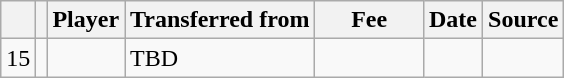<table class="wikitable plainrowheaders sortable">
<tr>
<th></th>
<th></th>
<th scope=col><strong>Player</strong></th>
<th><strong>Transferred from</strong></th>
<th !scope=col; style="width: 65px;"><strong>Fee</strong></th>
<th scope=col><strong>Date</strong></th>
<th scope=col><strong>Source</strong></th>
</tr>
<tr>
<td align=center>15</td>
<td align=center></td>
<td></td>
<td>TBD</td>
<td></td>
<td></td>
<td></td>
</tr>
</table>
